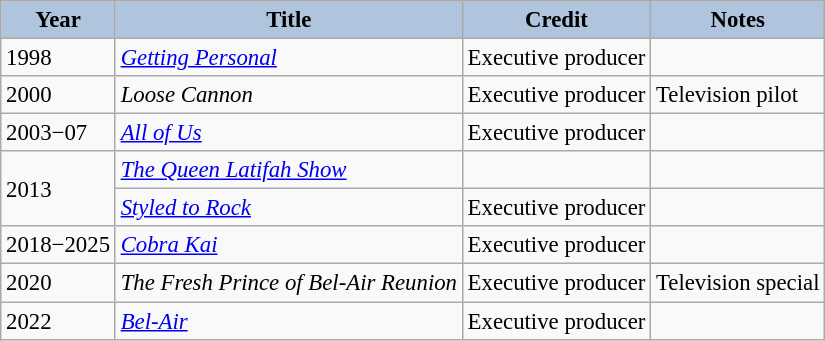<table class="wikitable" style="font-size:95%;">
<tr>
<th style="background:#B0C4DE;">Year</th>
<th style="background:#B0C4DE;">Title</th>
<th style="background:#B0C4DE;">Credit</th>
<th style="background:#B0C4DE;">Notes</th>
</tr>
<tr>
<td>1998</td>
<td><em><a href='#'>Getting Personal</a></em></td>
<td>Executive producer</td>
<td></td>
</tr>
<tr>
<td>2000</td>
<td><em>Loose Cannon</em></td>
<td>Executive producer</td>
<td>Television pilot</td>
</tr>
<tr>
<td>2003−07</td>
<td><em><a href='#'>All of Us</a></em></td>
<td>Executive producer</td>
<td></td>
</tr>
<tr>
<td rowspan=2>2013</td>
<td><em><a href='#'>The Queen Latifah Show</a></em></td>
<td></td>
<td></td>
</tr>
<tr>
<td><em><a href='#'>Styled to Rock</a></em></td>
<td>Executive producer</td>
<td></td>
</tr>
<tr>
<td>2018−2025</td>
<td><em><a href='#'>Cobra Kai</a></em></td>
<td>Executive producer</td>
</tr>
<tr>
<td>2020</td>
<td><em>The Fresh Prince of Bel-Air Reunion</em></td>
<td>Executive producer</td>
<td>Television special</td>
</tr>
<tr>
<td>2022</td>
<td><em><a href='#'>Bel-Air</a></em></td>
<td>Executive producer</td>
<td></td>
</tr>
</table>
